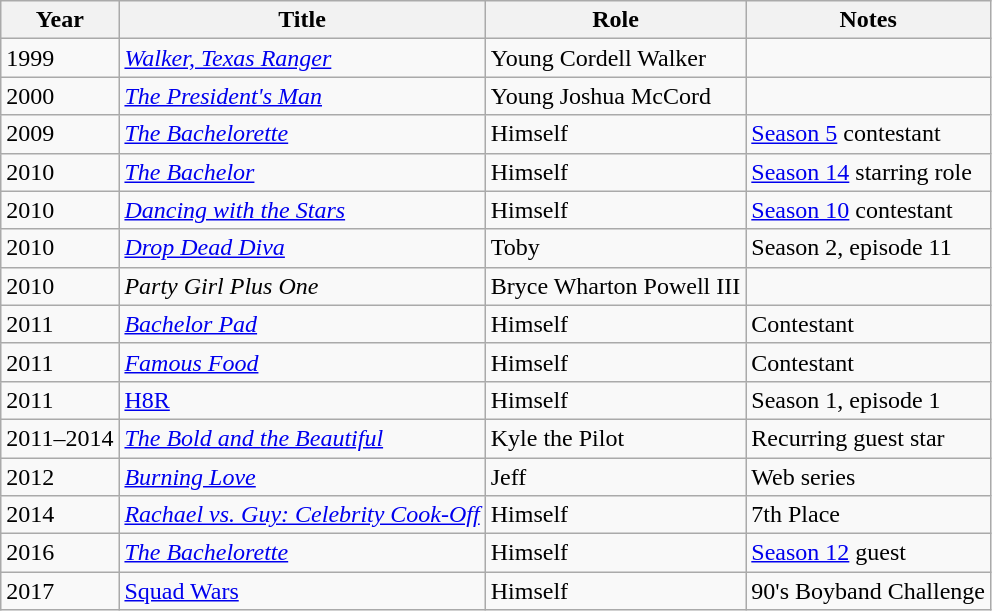<table class="wikitable sortable">
<tr>
<th>Year</th>
<th>Title</th>
<th>Role</th>
<th class="unsortable">Notes</th>
</tr>
<tr>
<td>1999</td>
<td><em><a href='#'>Walker, Texas Ranger</a></em></td>
<td>Young Cordell Walker</td>
<td></td>
</tr>
<tr>
<td>2000</td>
<td><em><a href='#'>The President's Man</a></em></td>
<td>Young Joshua McCord</td>
<td></td>
</tr>
<tr>
<td>2009</td>
<td><em><a href='#'>The Bachelorette</a></em></td>
<td>Himself</td>
<td><a href='#'>Season 5</a> contestant</td>
</tr>
<tr>
<td>2010</td>
<td><em><a href='#'>The Bachelor</a></em></td>
<td>Himself</td>
<td><a href='#'>Season 14</a> starring role</td>
</tr>
<tr>
<td>2010</td>
<td><em><a href='#'>Dancing with the Stars</a></em></td>
<td>Himself</td>
<td><a href='#'>Season 10</a> contestant</td>
</tr>
<tr>
<td>2010</td>
<td><em><a href='#'>Drop Dead Diva</a></em></td>
<td>Toby</td>
<td>Season 2, episode 11</td>
</tr>
<tr>
<td>2010</td>
<td><em>Party Girl Plus One</em></td>
<td>Bryce Wharton Powell III</td>
<td></td>
</tr>
<tr>
<td>2011</td>
<td><em><a href='#'>Bachelor Pad</a></em></td>
<td>Himself</td>
<td>Contestant</td>
</tr>
<tr>
<td>2011</td>
<td><em><a href='#'>Famous Food</a></em></td>
<td>Himself</td>
<td>Contestant</td>
</tr>
<tr>
<td>2011</td>
<td><a href='#'>H8R</a></td>
<td>Himself</td>
<td>Season 1, episode 1</td>
</tr>
<tr>
<td>2011–2014</td>
<td><em><a href='#'>The Bold and the Beautiful</a></em></td>
<td>Kyle the Pilot</td>
<td>Recurring guest star</td>
</tr>
<tr>
<td>2012</td>
<td><em><a href='#'>Burning Love</a></em></td>
<td>Jeff</td>
<td>Web series</td>
</tr>
<tr>
<td>2014</td>
<td><em><a href='#'>Rachael vs. Guy: Celebrity Cook-Off</a></em></td>
<td>Himself</td>
<td>7th Place</td>
</tr>
<tr>
<td>2016</td>
<td><em><a href='#'>The Bachelorette</a></em></td>
<td>Himself</td>
<td><a href='#'>Season 12</a> guest</td>
</tr>
<tr>
<td>2017</td>
<td><a href='#'>Squad Wars</a></td>
<td>Himself</td>
<td>90's Boyband Challenge</td>
</tr>
</table>
